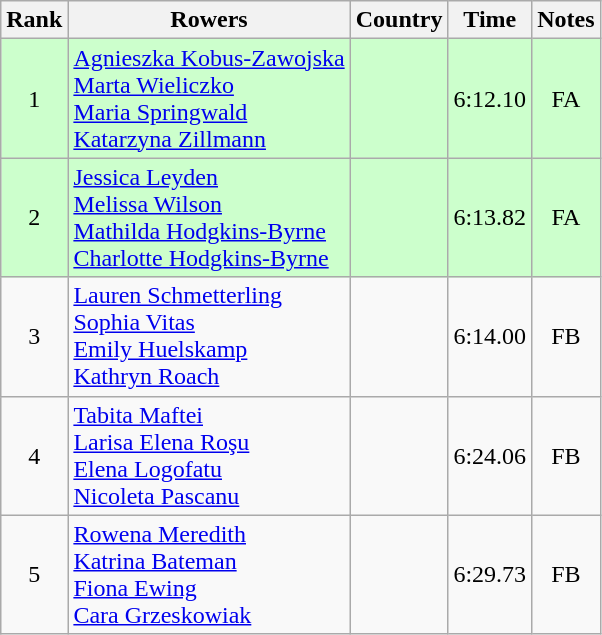<table class="wikitable" style="text-align:center">
<tr>
<th>Rank</th>
<th>Rowers</th>
<th>Country</th>
<th>Time</th>
<th>Notes</th>
</tr>
<tr bgcolor=ccffcc>
<td>1</td>
<td align="left"><a href='#'>Agnieszka Kobus-Zawojska</a><br><a href='#'>Marta Wieliczko</a><br><a href='#'>Maria Springwald</a><br><a href='#'>Katarzyna Zillmann</a></td>
<td align="left"></td>
<td>6:12.10</td>
<td>FA</td>
</tr>
<tr bgcolor=ccffcc>
<td>2</td>
<td align="left"><a href='#'>Jessica Leyden</a><br><a href='#'>Melissa Wilson</a><br><a href='#'>Mathilda Hodgkins-Byrne</a><br><a href='#'>Charlotte Hodgkins-Byrne</a></td>
<td align="left"></td>
<td>6:13.82</td>
<td>FA</td>
</tr>
<tr>
<td>3</td>
<td align="left"><a href='#'>Lauren Schmetterling</a><br><a href='#'>Sophia Vitas</a><br><a href='#'>Emily Huelskamp</a><br><a href='#'>Kathryn Roach</a></td>
<td align="left"></td>
<td>6:14.00</td>
<td>FB</td>
</tr>
<tr>
<td>4</td>
<td align="left"><a href='#'>Tabita Maftei</a><br><a href='#'>Larisa Elena Roşu</a><br><a href='#'>Elena Logofatu</a><br><a href='#'>Nicoleta Pascanu</a></td>
<td align="left"></td>
<td>6:24.06</td>
<td>FB</td>
</tr>
<tr>
<td>5</td>
<td align="left"><a href='#'>Rowena Meredith</a><br><a href='#'>Katrina Bateman</a><br><a href='#'>Fiona Ewing</a><br><a href='#'>Cara Grzeskowiak</a></td>
<td align="left"></td>
<td>6:29.73</td>
<td>FB</td>
</tr>
</table>
